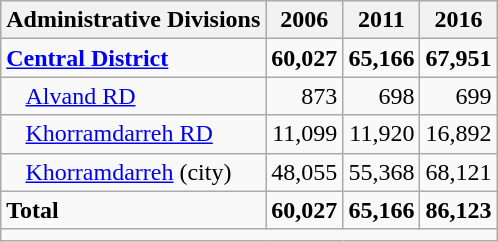<table class="wikitable">
<tr>
<th>Administrative Divisions</th>
<th>2006</th>
<th>2011</th>
<th>2016</th>
</tr>
<tr>
<td><strong><a href='#'>Central District</a></strong></td>
<td style="text-align: right;"><strong>60,027</strong></td>
<td style="text-align: right;"><strong>65,166</strong></td>
<td style="text-align: right;"><strong>67,951</strong></td>
</tr>
<tr>
<td style="padding-left: 1em;"><a href='#'>Alvand RD</a></td>
<td style="text-align: right;">873</td>
<td style="text-align: right;">698</td>
<td style="text-align: right;">699</td>
</tr>
<tr>
<td style="padding-left: 1em;"><a href='#'>Khorramdarreh RD</a></td>
<td style="text-align: right;">11,099</td>
<td style="text-align: right;">11,920</td>
<td style="text-align: right;">16,892</td>
</tr>
<tr>
<td style="padding-left: 1em;"><a href='#'>Khorramdarreh</a> (city)</td>
<td style="text-align: right;">48,055</td>
<td style="text-align: right;">55,368</td>
<td style="text-align: right;">68,121</td>
</tr>
<tr>
<td><strong>Total</strong></td>
<td style="text-align: right;"><strong>60,027</strong></td>
<td style="text-align: right;"><strong>65,166</strong></td>
<td style="text-align: right;"><strong>86,123</strong></td>
</tr>
<tr>
<td colspan=4></td>
</tr>
</table>
